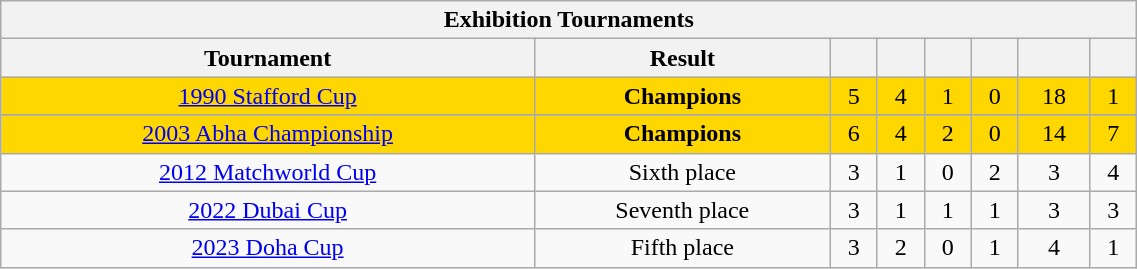<table class="wikitable collapsible" style="font-size:100%; text-align:center;" width="60%">
<tr>
<th colspan=9>Exhibition Tournaments</th>
</tr>
<tr>
<th>Tournament</th>
<th>Result</th>
<th></th>
<th></th>
<th></th>
<th></th>
<th></th>
<th></th>
</tr>
<tr style="background:Gold;">
<td> <a href='#'>1990 Stafford Cup</a></td>
<td><strong>Champions</strong></td>
<td>5</td>
<td>4</td>
<td>1</td>
<td>0</td>
<td>18</td>
<td>1</td>
</tr>
<tr>
</tr>
<tr style="background:Gold;">
<td> <a href='#'>2003 Abha Championship</a></td>
<td><strong>Champions</strong></td>
<td>6</td>
<td>4</td>
<td>2</td>
<td>0</td>
<td>14</td>
<td>7</td>
</tr>
<tr>
<td> <a href='#'>2012 Matchworld Cup</a></td>
<td>Sixth place</td>
<td>3</td>
<td>1</td>
<td>0</td>
<td>2</td>
<td>3</td>
<td>4</td>
</tr>
<tr>
<td> <a href='#'>2022 Dubai Cup</a></td>
<td>Seventh place</td>
<td>3</td>
<td>1</td>
<td>1</td>
<td>1</td>
<td>3</td>
<td>3</td>
</tr>
<tr>
<td> <a href='#'>2023 Doha Cup</a></td>
<td>Fifth place</td>
<td>3</td>
<td>2</td>
<td>0</td>
<td>1</td>
<td>4</td>
<td>1</td>
</tr>
</table>
